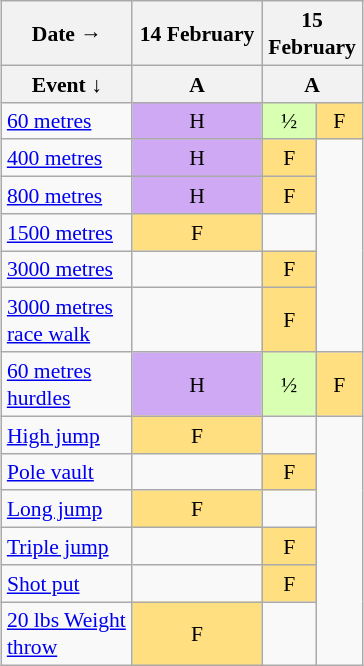<table class="wikitable" style="margin:0.5em auto; font-size:90%; line-height:1.25em;">
<tr align="center">
<th width="80px" colspan=1>Date   →</th>
<th width="40px" colspan=1>14 February</th>
<th width="40px" colspan=2>15 February</th>
</tr>
<tr>
<th>Event ↓</th>
<th width="80px">A</th>
<th width="60px" colspan=2>A</th>
</tr>
<tr align="center">
<td align="left"><a href='#'>60 metres</a></td>
<td bgcolor="#D0A9F5" colspan=1>H</td>
<td bgcolor="#D9FFB2" colspan=0.5>½</td>
<td bgcolor="#FFDF80" colspan=0.5>F</td>
</tr>
<tr align="center">
<td align="left"><a href='#'>400 metres</a></td>
<td bgcolor="#D0A9F5" colspan=1>H</td>
<td bgcolor="#FFDF80" colspan=1>F</td>
</tr>
<tr align="center">
<td align="left"><a href='#'>800 metres</a></td>
<td bgcolor="#D0A9F5" colspan=1>H</td>
<td bgcolor="#FFDF80" colspan=1>F</td>
</tr>
<tr align="center">
<td align="left"><a href='#'>1500 metres</a></td>
<td bgcolor="#FFDF80" colspan=1>F</td>
<td colspan=1></td>
</tr>
<tr align="center">
<td align="left"><a href='#'>3000 metres</a></td>
<td colspan=1></td>
<td bgcolor="#FFDF80" colspan=1>F</td>
</tr>
<tr align="center">
<td align="left"><a href='#'>3000 metres race walk</a></td>
<td colspan=1></td>
<td bgcolor="#FFDF80" colspan=1>F</td>
</tr>
<tr align="center">
<td align="left"><a href='#'>60 metres hurdles</a></td>
<td bgcolor="#D0A9F5" colspan=1>H</td>
<td bgcolor="#D9FFB2" colspan=0.5>½</td>
<td bgcolor="#FFDF80" colspan=0,5>F</td>
</tr>
<tr align="center">
<td align="left"><a href='#'>High jump</a></td>
<td bgcolor="#FFDF80" colspan=1>F</td>
<td colspan=1></td>
</tr>
<tr align="center">
<td align="left"><a href='#'>Pole vault</a></td>
<td colspan=1></td>
<td bgcolor="#FFDF80" colspan=1>F</td>
</tr>
<tr align="center">
<td align="left"><a href='#'>Long jump</a></td>
<td bgcolor="#FFDF80" colspan=1>F</td>
<td colspan=1></td>
</tr>
<tr align="center">
<td align="left"><a href='#'>Triple jump</a></td>
<td colspan=1></td>
<td bgcolor="#FFDF80" colspan=1>F</td>
</tr>
<tr align="center">
<td align="left"><a href='#'>Shot put</a></td>
<td colspan=1></td>
<td bgcolor="#FFDF80" colspan=1>F</td>
</tr>
<tr align="center">
<td align="left"><a href='#'>20 lbs Weight throw</a></td>
<td bgcolor="#FFDF80" colspan=1>F</td>
<td colspan=1></td>
</tr>
</table>
